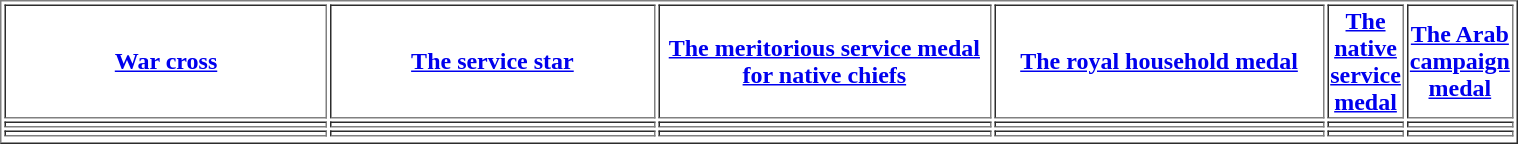<table align="center" border="1"  cellpadding="1" width="80%">
<tr>
<th width="25%"><a href='#'>War cross</a></th>
<th width="25%"><a href='#'>The service star</a></th>
<th width="25%"><a href='#'>The meritorious service medal for native chiefs</a></th>
<th width="25%"><a href='#'>The royal household medal</a></th>
<th width="25%"><a href='#'>The native service medal</a></th>
<th width="25%"><a href='#'>The Arab campaign medal</a></th>
</tr>
<tr>
<td></td>
<td></td>
<td></td>
<td></td>
<td></td>
<td></td>
</tr>
<tr>
<td></td>
<td></td>
<td></td>
<td></td>
<td></td>
<td></td>
</tr>
<tr>
</tr>
</table>
